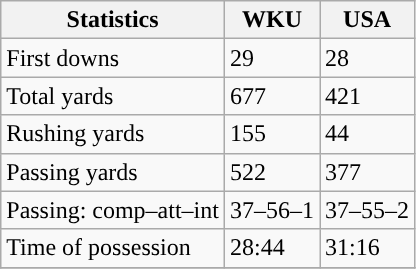<table class="wikitable" style="float: left;">
<tr>
<th>Statistics</th>
<th>WKU</th>
<th>USA</th>
</tr>
<tr>
<td>First downs</td>
<td>29</td>
<td>28</td>
</tr>
<tr>
<td>Total yards</td>
<td>677</td>
<td>421</td>
</tr>
<tr>
<td>Rushing yards</td>
<td>155</td>
<td>44</td>
</tr>
<tr>
<td>Passing yards</td>
<td>522</td>
<td>377</td>
</tr>
<tr>
<td>Passing: comp–att–int</td>
<td>37–56–1</td>
<td>37–55–2</td>
</tr>
<tr>
<td>Time of possession</td>
<td>28:44</td>
<td>31:16</td>
</tr>
<tr>
</tr>
</table>
